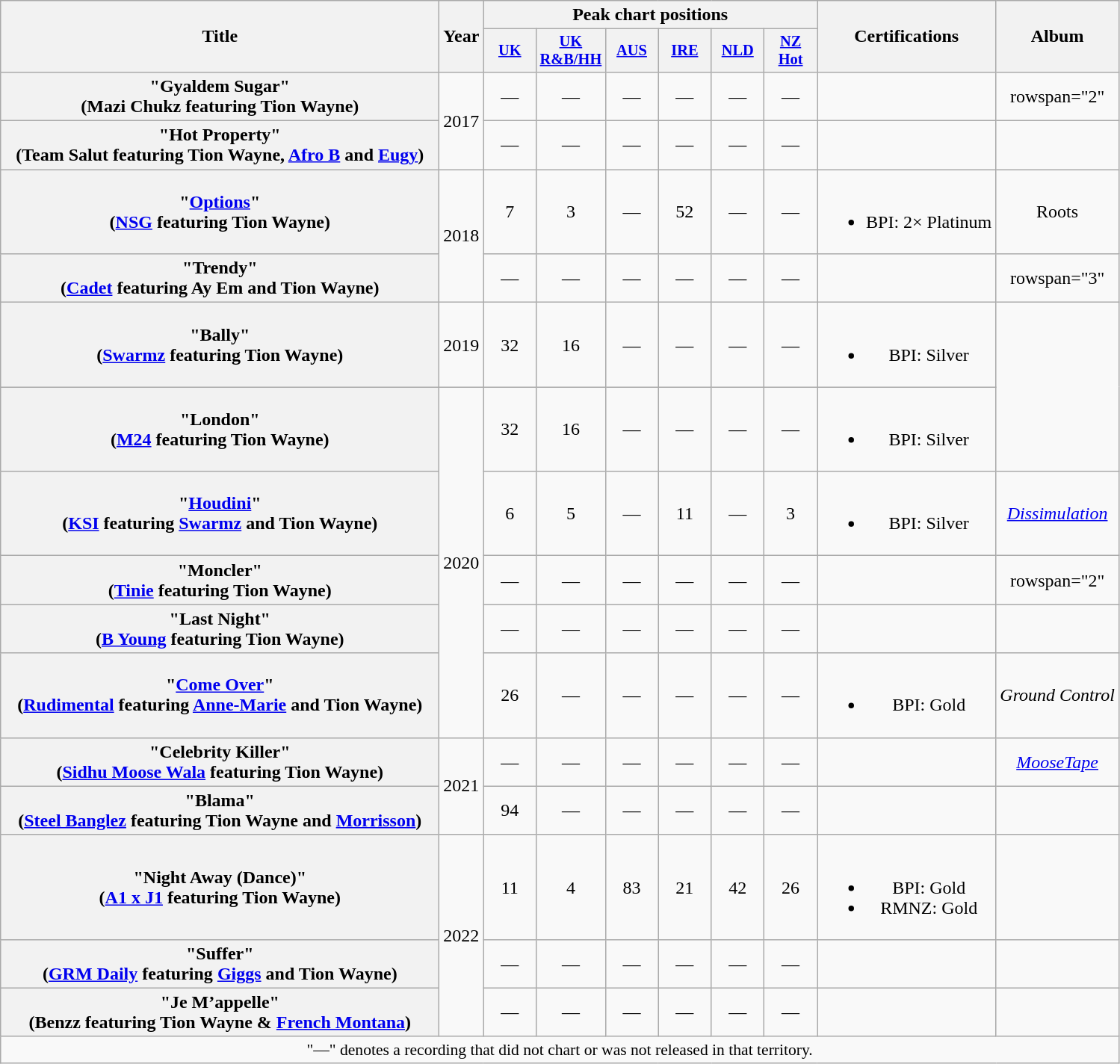<table class="wikitable plainrowheaders" style="text-align:center;">
<tr>
<th scope="col" rowspan="2" style="width:24em;">Title</th>
<th scope="col" rowspan="2" style="width:1em;">Year</th>
<th scope="col" colspan="6">Peak chart positions</th>
<th scope="col" rowspan="2">Certifications</th>
<th scope="col" rowspan="2">Album</th>
</tr>
<tr>
<th scope="col" style="width:3em;font-size:85%;"><a href='#'>UK</a><br></th>
<th scope="col" style="width:3em;font-size:85%;"><a href='#'>UK<br>R&B/HH</a><br></th>
<th scope="col" style="width:3em;font-size:85%;"><a href='#'>AUS</a><br></th>
<th scope="col" style="width:3em;font-size:85%;"><a href='#'>IRE</a><br></th>
<th scope="col" style="width:3em;font-size:85%;"><a href='#'>NLD</a><br></th>
<th scope="col" style="width:3em;font-size:85%;"><a href='#'>NZ<br>Hot</a><br></th>
</tr>
<tr>
<th scope="row">"Gyaldem Sugar"<br><span>(Mazi Chukz featuring Tion Wayne)</span></th>
<td rowspan="2">2017</td>
<td>—</td>
<td>—</td>
<td>—</td>
<td>—</td>
<td>—</td>
<td>—</td>
<td></td>
<td>rowspan="2" </td>
</tr>
<tr>
<th scope="row">"Hot Property"<br><span>(Team Salut featuring Tion Wayne, <a href='#'>Afro B</a> and <a href='#'>Eugy</a>)</span></th>
<td>—</td>
<td>—</td>
<td>—</td>
<td>—</td>
<td>—</td>
<td>—</td>
<td></td>
</tr>
<tr>
<th scope="row">"<a href='#'>Options</a>"<br><span>(<a href='#'>NSG</a> featuring Tion Wayne)</span></th>
<td rowspan="2">2018</td>
<td>7</td>
<td>3</td>
<td>—</td>
<td>52</td>
<td>—</td>
<td>—</td>
<td><br><ul><li>BPI: 2× Platinum</li></ul></td>
<td>Roots</td>
</tr>
<tr>
<th scope="row">"Trendy"<br><span>(<a href='#'>Cadet</a> featuring Ay Em and Tion Wayne)</span></th>
<td>—</td>
<td>—</td>
<td>—</td>
<td>—</td>
<td>—</td>
<td>—</td>
<td></td>
<td>rowspan="3" </td>
</tr>
<tr>
<th scope="row">"Bally"<br><span>(<a href='#'>Swarmz</a> featuring Tion Wayne)</span></th>
<td>2019</td>
<td>32</td>
<td>16</td>
<td>—</td>
<td>—</td>
<td>—</td>
<td>—</td>
<td><br><ul><li>BPI: Silver</li></ul></td>
</tr>
<tr>
<th scope="row">"London"<br><span>(<a href='#'>M24</a> featuring Tion Wayne)</span></th>
<td rowspan="5">2020</td>
<td>32</td>
<td>16</td>
<td>—</td>
<td>—</td>
<td>—</td>
<td>—</td>
<td><br><ul><li>BPI: Silver</li></ul></td>
</tr>
<tr>
<th scope="row">"<a href='#'>Houdini</a>"<br><span>(<a href='#'>KSI</a> featuring <a href='#'>Swarmz</a> and Tion Wayne)</span></th>
<td>6</td>
<td>5</td>
<td>—</td>
<td>11</td>
<td>—</td>
<td>3</td>
<td><br><ul><li>BPI: Silver</li></ul></td>
<td><em><a href='#'>Dissimulation</a></em></td>
</tr>
<tr>
<th scope="row">"Moncler"<br><span>(<a href='#'>Tinie</a> featuring Tion Wayne)</span></th>
<td>—</td>
<td>—</td>
<td>—</td>
<td>—</td>
<td>—</td>
<td>—</td>
<td></td>
<td>rowspan="2" </td>
</tr>
<tr>
<th scope="row">"Last Night"<br><span>(<a href='#'>B Young</a> featuring Tion Wayne)</span></th>
<td>—</td>
<td>—</td>
<td>—</td>
<td>—</td>
<td>—</td>
<td>—</td>
<td></td>
</tr>
<tr>
<th scope="row">"<a href='#'>Come Over</a>"<br><span>(<a href='#'>Rudimental</a> featuring <a href='#'>Anne-Marie</a> and Tion Wayne)</span></th>
<td>26</td>
<td>—</td>
<td>—</td>
<td>—</td>
<td>—</td>
<td>—</td>
<td><br><ul><li>BPI: Gold</li></ul></td>
<td><em>Ground Control</em></td>
</tr>
<tr>
<th scope="row">"Celebrity Killer"<br><span>(<a href='#'>Sidhu Moose Wala</a> featuring Tion Wayne)</span></th>
<td rowspan="2">2021</td>
<td>—</td>
<td>—</td>
<td>—</td>
<td>—</td>
<td>—</td>
<td>—</td>
<td></td>
<td><em><a href='#'>MooseTape</a></em></td>
</tr>
<tr>
<th scope="row">"Blama"<br><span>(<a href='#'>Steel Banglez</a> featuring Tion Wayne and <a href='#'>Morrisson</a>)</span></th>
<td>94</td>
<td>—</td>
<td>—</td>
<td>—</td>
<td>—</td>
<td>—</td>
<td></td>
<td></td>
</tr>
<tr>
<th scope="row">"Night Away (Dance)"<br><span>(<a href='#'>A1 x J1</a> featuring Tion Wayne)</span></th>
<td rowspan="3">2022</td>
<td>11</td>
<td>4</td>
<td>83</td>
<td>21<br></td>
<td>42</td>
<td>26</td>
<td><br><ul><li>BPI: Gold</li><li>RMNZ: Gold</li></ul></td>
<td></td>
</tr>
<tr>
<th scope="row">"Suffer"<br><span>(<a href='#'>GRM Daily</a> featuring <a href='#'>Giggs</a> and Tion Wayne)</span></th>
<td>—</td>
<td>—</td>
<td>—</td>
<td>—</td>
<td>—</td>
<td>—</td>
<td></td>
<td></td>
</tr>
<tr>
<th scope="row">"Je M’appelle"<br><span>(Benzz featuring Tion Wayne & <a href='#'>French Montana</a>)</span></th>
<td>—</td>
<td>—</td>
<td>—</td>
<td>—</td>
<td>—</td>
<td>—</td>
<td></td>
<td></td>
</tr>
<tr>
<td colspan="14" style="font-size:90%">"—" denotes a recording that did not chart or was not released in that territory.</td>
</tr>
</table>
